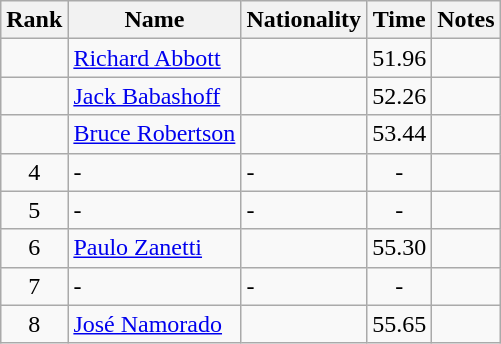<table class="wikitable sortable" style="text-align:center">
<tr>
<th>Rank</th>
<th>Name</th>
<th>Nationality</th>
<th>Time</th>
<th>Notes</th>
</tr>
<tr>
<td></td>
<td align=left><a href='#'>Richard Abbott</a></td>
<td align=left></td>
<td>51.96</td>
<td></td>
</tr>
<tr>
<td></td>
<td align=left><a href='#'>Jack Babashoff</a></td>
<td align=left></td>
<td>52.26</td>
<td></td>
</tr>
<tr>
<td></td>
<td align=left><a href='#'>Bruce Robertson</a></td>
<td align=left></td>
<td>53.44</td>
<td></td>
</tr>
<tr>
<td>4</td>
<td align=left>-</td>
<td align=left>-</td>
<td>-</td>
<td></td>
</tr>
<tr>
<td>5</td>
<td align=left>-</td>
<td align=left>-</td>
<td>-</td>
<td></td>
</tr>
<tr>
<td>6</td>
<td align=left><a href='#'>Paulo Zanetti</a></td>
<td align=left></td>
<td>55.30</td>
<td></td>
</tr>
<tr>
<td>7</td>
<td align=left>-</td>
<td align=left>-</td>
<td>-</td>
<td></td>
</tr>
<tr>
<td>8</td>
<td align=left><a href='#'>José Namorado</a></td>
<td align=left></td>
<td>55.65</td>
<td></td>
</tr>
</table>
